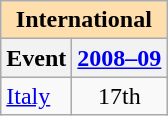<table class="wikitable" style="text-align:center">
<tr>
<th style="background-color: #ffdead; " colspan=2 align=center>International</th>
</tr>
<tr>
<th>Event</th>
<th><a href='#'>2008–09</a></th>
</tr>
<tr>
<td align=left> <a href='#'>Italy</a></td>
<td>17th</td>
</tr>
</table>
